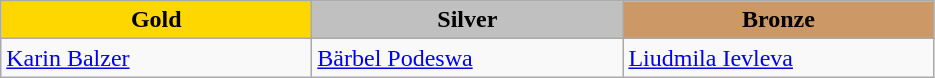<table class="wikitable" style="text-align:left">
<tr align="center">
<td width=200 bgcolor=gold><strong>Gold</strong></td>
<td width=200 bgcolor=silver><strong>Silver</strong></td>
<td width=200 bgcolor=CC9966><strong>Bronze</strong></td>
</tr>
<tr>
<td><a href='#'>Karin Balzer</a><br><em></em></td>
<td><a href='#'>Bärbel Podeswa</a><br><em></em></td>
<td><a href='#'>Liudmila Ievleva</a><br><em></em></td>
</tr>
</table>
